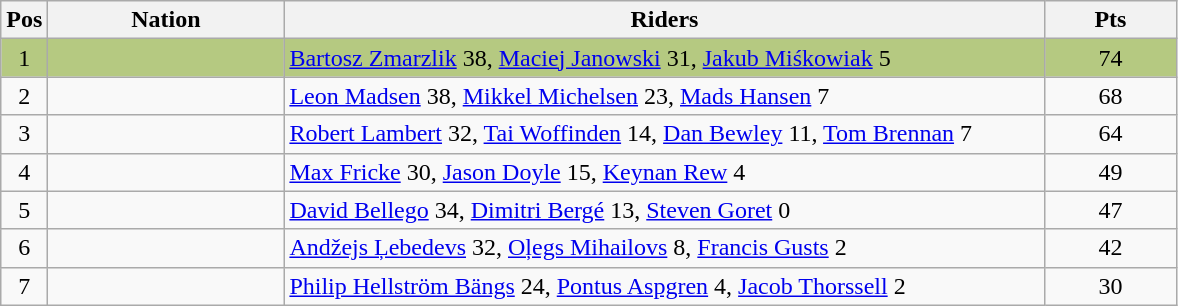<table class="wikitable" style="font-size: 100%">
<tr>
<th width=20>Pos</th>
<th width=150>Nation</th>
<th width=500>Riders</th>
<th width=80>Pts</th>
</tr>
<tr align=center style="background-color: #b5c981;">
<td>1</td>
<td align="left"></td>
<td align="left"><a href='#'>Bartosz Zmarzlik</a> 38, <a href='#'>Maciej Janowski</a> 31, <a href='#'>Jakub Miśkowiak</a> 5</td>
<td>74</td>
</tr>
<tr align=center >
<td>2</td>
<td align="left"></td>
<td align="left"><a href='#'>Leon Madsen</a> 38, <a href='#'>Mikkel Michelsen</a> 23,  <a href='#'>Mads Hansen</a> 7</td>
<td>68</td>
</tr>
<tr align=center >
<td>3</td>
<td align="left"></td>
<td align="left"><a href='#'>Robert Lambert</a> 32, <a href='#'>Tai Woffinden</a> 14, <a href='#'>Dan Bewley</a> 11, <a href='#'>Tom Brennan</a> 7</td>
<td>64</td>
</tr>
<tr align=center>
<td>4</td>
<td align="left"></td>
<td align="left"><a href='#'>Max Fricke</a> 30, <a href='#'>Jason Doyle</a> 15, <a href='#'>Keynan Rew</a> 4</td>
<td>49</td>
</tr>
<tr align=center>
<td>5</td>
<td align="left"></td>
<td align="left"><a href='#'>David Bellego</a> 34, <a href='#'>Dimitri Bergé</a> 13, <a href='#'>Steven Goret</a> 0</td>
<td>47</td>
</tr>
<tr align=center>
<td>6</td>
<td align="left"></td>
<td align="left"><a href='#'>Andžejs Ļebedevs</a> 32, <a href='#'>Oļegs Mihailovs</a> 8, <a href='#'>Francis Gusts</a> 2</td>
<td>42</td>
</tr>
<tr align=center>
<td>7</td>
<td align="left"></td>
<td align="left"><a href='#'>Philip Hellström Bängs</a> 24, <a href='#'>Pontus Aspgren</a> 4, <a href='#'>Jacob Thorssell</a> 2</td>
<td>30</td>
</tr>
</table>
